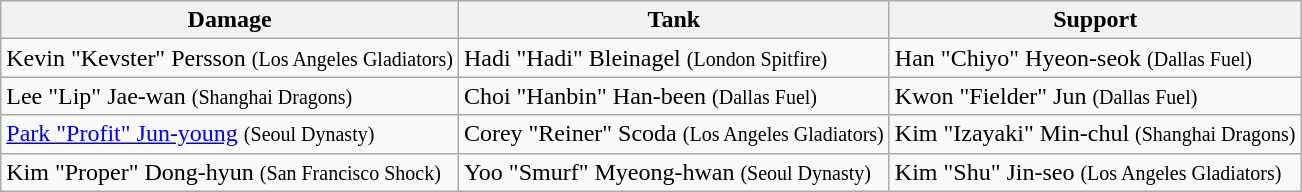<table class="wikitable">
<tr>
<th>Damage</th>
<th>Tank</th>
<th>Support</th>
</tr>
<tr>
<td>Kevin "Kevster" Persson <small>(Los Angeles Gladiators)</small></td>
<td>Hadi "Hadi" Bleinagel <small>(London Spitfire)</small></td>
<td>Han "Chiyo" Hyeon-seok <small>(Dallas Fuel)</small></td>
</tr>
<tr>
<td>Lee "Lip" Jae-wan <small>(Shanghai Dragons)</small></td>
<td>Choi "Hanbin" Han-been <small>(Dallas Fuel)</small></td>
<td>Kwon "Fielder" Jun <small>(Dallas Fuel)</small></td>
</tr>
<tr>
<td><a href='#'>Park "Profit" Jun-young</a> <small>(Seoul Dynasty)</small></td>
<td>Corey "Reiner" Scoda <small>(Los Angeles Gladiators)</small></td>
<td>Kim "Izayaki" Min-chul <small>(Shanghai Dragons)</small></td>
</tr>
<tr>
<td>Kim "Proper" Dong-hyun <small>(San Francisco Shock)</small></td>
<td>Yoo "Smurf" Myeong-hwan <small>(Seoul Dynasty)</small></td>
<td>Kim "Shu" Jin-seo <small>(Los Angeles Gladiators)</small></td>
</tr>
</table>
